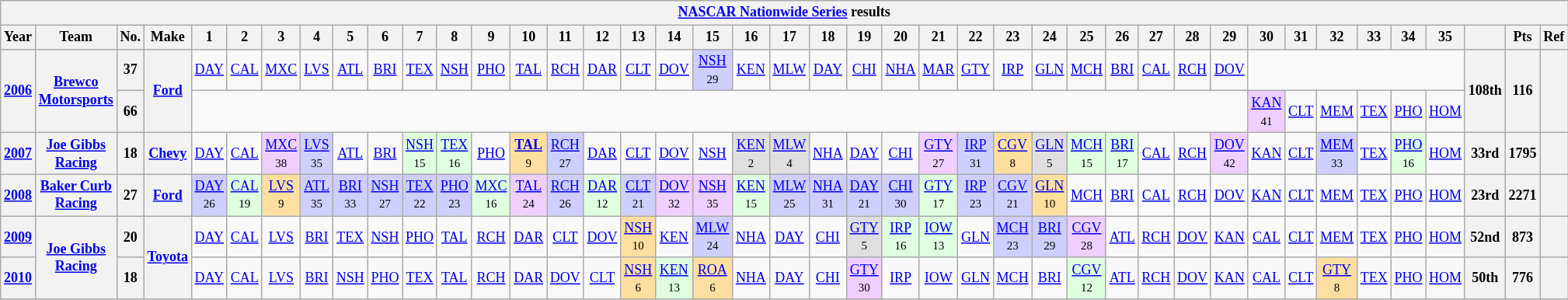<table class="wikitable" style="text-align:center; font-size:75%">
<tr>
<th colspan=42><a href='#'>NASCAR Nationwide Series</a> results</th>
</tr>
<tr>
<th>Year</th>
<th>Team</th>
<th>No.</th>
<th>Make</th>
<th>1</th>
<th>2</th>
<th>3</th>
<th>4</th>
<th>5</th>
<th>6</th>
<th>7</th>
<th>8</th>
<th>9</th>
<th>10</th>
<th>11</th>
<th>12</th>
<th>13</th>
<th>14</th>
<th>15</th>
<th>16</th>
<th>17</th>
<th>18</th>
<th>19</th>
<th>20</th>
<th>21</th>
<th>22</th>
<th>23</th>
<th>24</th>
<th>25</th>
<th>26</th>
<th>27</th>
<th>28</th>
<th>29</th>
<th>30</th>
<th>31</th>
<th>32</th>
<th>33</th>
<th>34</th>
<th>35</th>
<th></th>
<th>Pts</th>
<th>Ref</th>
</tr>
<tr>
<th rowspan=2><a href='#'>2006</a></th>
<th rowspan=2><a href='#'>Brewco Motorsports</a></th>
<th>37</th>
<th rowspan=2><a href='#'>Ford</a></th>
<td><a href='#'>DAY</a></td>
<td><a href='#'>CAL</a></td>
<td><a href='#'>MXC</a></td>
<td><a href='#'>LVS</a></td>
<td><a href='#'>ATL</a></td>
<td><a href='#'>BRI</a></td>
<td><a href='#'>TEX</a></td>
<td><a href='#'>NSH</a></td>
<td><a href='#'>PHO</a></td>
<td><a href='#'>TAL</a></td>
<td><a href='#'>RCH</a></td>
<td><a href='#'>DAR</a></td>
<td><a href='#'>CLT</a></td>
<td><a href='#'>DOV</a></td>
<td style="background:#CFCFFF;"><a href='#'>NSH</a><br><small>29</small></td>
<td><a href='#'>KEN</a></td>
<td><a href='#'>MLW</a></td>
<td><a href='#'>DAY</a></td>
<td><a href='#'>CHI</a></td>
<td><a href='#'>NHA</a></td>
<td><a href='#'>MAR</a></td>
<td><a href='#'>GTY</a></td>
<td><a href='#'>IRP</a></td>
<td><a href='#'>GLN</a></td>
<td><a href='#'>MCH</a></td>
<td><a href='#'>BRI</a></td>
<td><a href='#'>CAL</a></td>
<td><a href='#'>RCH</a></td>
<td><a href='#'>DOV</a></td>
<td colspan=6></td>
<th rowspan=2>108th</th>
<th rowspan=2>116</th>
<th rowspan=2></th>
</tr>
<tr>
<th>66</th>
<td colspan=29></td>
<td style="background:#EFCFFF;"><a href='#'>KAN</a><br><small>41</small></td>
<td><a href='#'>CLT</a></td>
<td><a href='#'>MEM</a></td>
<td><a href='#'>TEX</a></td>
<td><a href='#'>PHO</a></td>
<td><a href='#'>HOM</a></td>
</tr>
<tr>
<th><a href='#'>2007</a></th>
<th><a href='#'>Joe Gibbs Racing</a></th>
<th>18</th>
<th><a href='#'>Chevy</a></th>
<td><a href='#'>DAY</a></td>
<td><a href='#'>CAL</a></td>
<td style="background:#EFCFFF;"><a href='#'>MXC</a><br><small>38</small></td>
<td style="background:#CFCFFF;"><a href='#'>LVS</a><br><small>35</small></td>
<td><a href='#'>ATL</a></td>
<td><a href='#'>BRI</a></td>
<td style="background:#DFFFDF;"><a href='#'>NSH</a><br><small>15</small></td>
<td style="background:#DFFFDF;"><a href='#'>TEX</a><br><small>16</small></td>
<td><a href='#'>PHO</a></td>
<td style="background:#FFDF9F;"><strong><a href='#'>TAL</a></strong><br><small>9</small></td>
<td style="background:#CFCFFF;"><a href='#'>RCH</a><br><small>27</small></td>
<td><a href='#'>DAR</a></td>
<td><a href='#'>CLT</a></td>
<td><a href='#'>DOV</a></td>
<td><a href='#'>NSH</a></td>
<td style="background:#DFDFDF;"><a href='#'>KEN</a><br><small>2</small></td>
<td style="background:#DFDFDF;"><a href='#'>MLW</a><br><small>4</small></td>
<td><a href='#'>NHA</a></td>
<td><a href='#'>DAY</a></td>
<td><a href='#'>CHI</a></td>
<td style="background:#EFCFFF;"><a href='#'>GTY</a><br><small>27</small></td>
<td style="background:#CFCFFF;"><a href='#'>IRP</a><br><small>31</small></td>
<td style="background:#FFDF9F;"><a href='#'>CGV</a><br><small>8</small></td>
<td style="background:#DFDFDF;"><a href='#'>GLN</a><br><small>5</small></td>
<td style="background:#DFFFDF;"><a href='#'>MCH</a><br><small>15</small></td>
<td style="background:#DFFFDF;"><a href='#'>BRI</a><br><small>17</small></td>
<td><a href='#'>CAL</a></td>
<td><a href='#'>RCH</a></td>
<td style="background:#EFCFFF;"><a href='#'>DOV</a><br><small>42</small></td>
<td><a href='#'>KAN</a></td>
<td><a href='#'>CLT</a></td>
<td style="background:#CFCFFF;"><a href='#'>MEM</a><br><small>33</small></td>
<td><a href='#'>TEX</a></td>
<td style="background:#DFFFDF;"><a href='#'>PHO</a><br><small>16</small></td>
<td><a href='#'>HOM</a></td>
<th>33rd</th>
<th>1795</th>
<th></th>
</tr>
<tr>
<th><a href='#'>2008</a></th>
<th><a href='#'>Baker Curb Racing</a></th>
<th>27</th>
<th><a href='#'>Ford</a></th>
<td style="background:#CFCFFF;"><a href='#'>DAY</a><br><small>26</small></td>
<td style="background:#DFFFDF;"><a href='#'>CAL</a><br><small>19</small></td>
<td style="background:#FFDF9F;"><a href='#'>LVS</a><br><small>9</small></td>
<td style="background:#CFCFFF;"><a href='#'>ATL</a><br><small>35</small></td>
<td style="background:#CFCFFF;"><a href='#'>BRI</a><br><small>33</small></td>
<td style="background:#CFCFFF;"><a href='#'>NSH</a><br><small>27</small></td>
<td style="background:#CFCFFF;"><a href='#'>TEX</a><br><small>22</small></td>
<td style="background:#CFCFFF;"><a href='#'>PHO</a><br><small>23</small></td>
<td style="background:#DFFFDF;"><a href='#'>MXC</a><br><small>16</small></td>
<td style="background:#EFCFFF;"><a href='#'>TAL</a><br><small>24</small></td>
<td style="background:#CFCFFF;"><a href='#'>RCH</a><br><small>26</small></td>
<td style="background:#DFFFDF;"><a href='#'>DAR</a><br><small>12</small></td>
<td style="background:#CFCFFF;"><a href='#'>CLT</a><br><small>21</small></td>
<td style="background:#EFCFFF;"><a href='#'>DOV</a><br><small>32</small></td>
<td style="background:#EFCFFF;"><a href='#'>NSH</a><br><small>35</small></td>
<td style="background:#DFFFDF;"><a href='#'>KEN</a><br><small>15</small></td>
<td style="background:#CFCFFF;"><a href='#'>MLW</a><br><small>25</small></td>
<td style="background:#CFCFFF;"><a href='#'>NHA</a><br><small>31</small></td>
<td style="background:#CFCFFF;"><a href='#'>DAY</a><br><small>21</small></td>
<td style="background:#CFCFFF;"><a href='#'>CHI</a><br><small>30</small></td>
<td style="background:#DFFFDF;"><a href='#'>GTY</a><br><small>17</small></td>
<td style="background:#CFCFFF;"><a href='#'>IRP</a><br><small>23</small></td>
<td style="background:#CFCFFF;"><a href='#'>CGV</a><br><small>21</small></td>
<td style="background:#FFDF9F;"><a href='#'>GLN</a><br><small>10</small></td>
<td><a href='#'>MCH</a></td>
<td><a href='#'>BRI</a></td>
<td><a href='#'>CAL</a></td>
<td><a href='#'>RCH</a></td>
<td><a href='#'>DOV</a></td>
<td><a href='#'>KAN</a></td>
<td><a href='#'>CLT</a></td>
<td><a href='#'>MEM</a></td>
<td><a href='#'>TEX</a></td>
<td><a href='#'>PHO</a></td>
<td><a href='#'>HOM</a></td>
<th>23rd</th>
<th>2271</th>
<th></th>
</tr>
<tr>
<th><a href='#'>2009</a></th>
<th rowspan=2><a href='#'>Joe Gibbs Racing</a></th>
<th>20</th>
<th rowspan=2><a href='#'>Toyota</a></th>
<td><a href='#'>DAY</a></td>
<td><a href='#'>CAL</a></td>
<td><a href='#'>LVS</a></td>
<td><a href='#'>BRI</a></td>
<td><a href='#'>TEX</a></td>
<td><a href='#'>NSH</a></td>
<td><a href='#'>PHO</a></td>
<td><a href='#'>TAL</a></td>
<td><a href='#'>RCH</a></td>
<td><a href='#'>DAR</a></td>
<td><a href='#'>CLT</a></td>
<td><a href='#'>DOV</a></td>
<td style="background:#FFDF9F;"><a href='#'>NSH</a><br><small>10</small></td>
<td><a href='#'>KEN</a></td>
<td style="background:#CFCFFF;"><a href='#'>MLW</a><br><small>24</small></td>
<td><a href='#'>NHA</a></td>
<td><a href='#'>DAY</a></td>
<td><a href='#'>CHI</a></td>
<td style="background:#DFDFDF;"><a href='#'>GTY</a><br><small>5</small></td>
<td style="background:#DFFFDF;"><a href='#'>IRP</a><br><small>16</small></td>
<td style="background:#DFFFDF;"><a href='#'>IOW</a><br><small>13</small></td>
<td><a href='#'>GLN</a></td>
<td style="background:#CFCFFF;"><a href='#'>MCH</a><br><small>23</small></td>
<td style="background:#CFCFFF;"><a href='#'>BRI</a><br><small>29</small></td>
<td style="background:#EFCFFF;"><a href='#'>CGV</a><br><small>28</small></td>
<td><a href='#'>ATL</a></td>
<td><a href='#'>RCH</a></td>
<td><a href='#'>DOV</a></td>
<td><a href='#'>KAN</a></td>
<td><a href='#'>CAL</a></td>
<td><a href='#'>CLT</a></td>
<td><a href='#'>MEM</a></td>
<td><a href='#'>TEX</a></td>
<td><a href='#'>PHO</a></td>
<td><a href='#'>HOM</a></td>
<th>52nd</th>
<th>873</th>
<th></th>
</tr>
<tr>
<th><a href='#'>2010</a></th>
<th>18</th>
<td><a href='#'>DAY</a></td>
<td><a href='#'>CAL</a></td>
<td><a href='#'>LVS</a></td>
<td><a href='#'>BRI</a></td>
<td><a href='#'>NSH</a></td>
<td><a href='#'>PHO</a></td>
<td><a href='#'>TEX</a></td>
<td><a href='#'>TAL</a></td>
<td><a href='#'>RCH</a></td>
<td><a href='#'>DAR</a></td>
<td><a href='#'>DOV</a></td>
<td><a href='#'>CLT</a></td>
<td style="background:#FFDF9F;"><a href='#'>NSH</a><br><small>6</small></td>
<td style="background:#DFFFDF;"><a href='#'>KEN</a><br><small>13</small></td>
<td style="background:#FFDF9F;"><a href='#'>ROA</a><br><small>6</small></td>
<td><a href='#'>NHA</a></td>
<td><a href='#'>DAY</a></td>
<td><a href='#'>CHI</a></td>
<td style="background:#EFCFFF;"><a href='#'>GTY</a><br><small>30</small></td>
<td><a href='#'>IRP</a></td>
<td><a href='#'>IOW</a></td>
<td><a href='#'>GLN</a></td>
<td><a href='#'>MCH</a></td>
<td><a href='#'>BRI</a></td>
<td style="background:#DFFFDF;"><a href='#'>CGV</a><br><small>12</small></td>
<td><a href='#'>ATL</a></td>
<td><a href='#'>RCH</a></td>
<td><a href='#'>DOV</a></td>
<td><a href='#'>KAN</a></td>
<td><a href='#'>CAL</a></td>
<td><a href='#'>CLT</a></td>
<td style="background:#FFDF9F;"><a href='#'>GTY</a><br><small>8</small></td>
<td><a href='#'>TEX</a></td>
<td><a href='#'>PHO</a></td>
<td><a href='#'>HOM</a></td>
<th>50th</th>
<th>776</th>
<th></th>
</tr>
</table>
